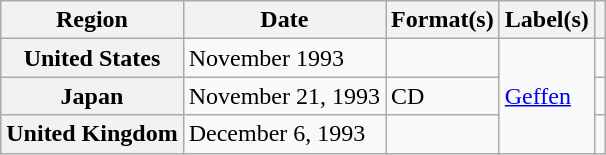<table class="wikitable plainrowheaders">
<tr>
<th scope="col">Region</th>
<th scope="col">Date</th>
<th scope="col">Format(s)</th>
<th scope="col">Label(s)</th>
<th scope="col"></th>
</tr>
<tr>
<th scope="row">United States</th>
<td>November 1993</td>
<td></td>
<td rowspan="3"><a href='#'>Geffen</a></td>
<td></td>
</tr>
<tr>
<th scope="row">Japan</th>
<td>November 21, 1993</td>
<td>CD</td>
<td></td>
</tr>
<tr>
<th scope="row">United Kingdom</th>
<td>December 6, 1993</td>
<td></td>
<td></td>
</tr>
</table>
